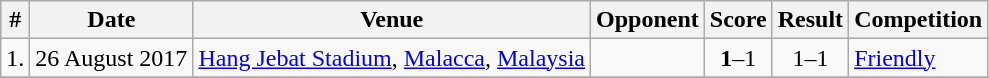<table class="wikitable">
<tr>
<th>#</th>
<th>Date</th>
<th>Venue</th>
<th>Opponent</th>
<th>Score</th>
<th>Result</th>
<th>Competition</th>
</tr>
<tr>
<td>1.</td>
<td>26 August 2017</td>
<td><a href='#'>Hang Jebat Stadium</a>, <a href='#'>Malacca</a>, <a href='#'>Malaysia</a></td>
<td></td>
<td align=center><strong>1</strong>–1</td>
<td align=center>1–1</td>
<td><a href='#'>Friendly</a></td>
</tr>
<tr>
</tr>
</table>
